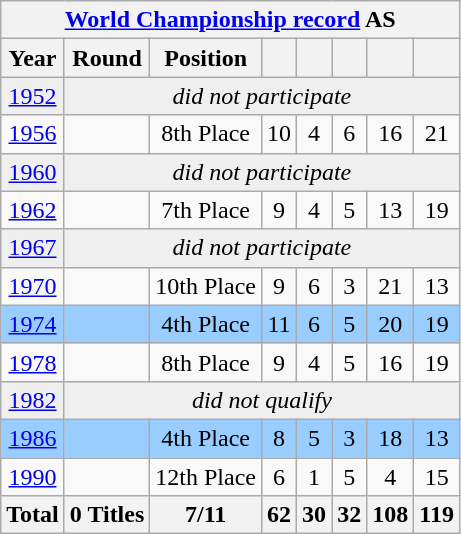<table class="wikitable" style="text-align: center;">
<tr>
<th colspan=8><a href='#'>World Championship record</a> AS </th>
</tr>
<tr>
<th>Year</th>
<th>Round</th>
<th>Position</th>
<th></th>
<th></th>
<th></th>
<th></th>
<th></th>
</tr>
<tr bgcolor="efefef">
<td> <a href='#'>1952</a></td>
<td colspan=7 align=center><em>did not participate</em></td>
</tr>
<tr>
<td> <a href='#'>1956</a></td>
<td></td>
<td>8th Place</td>
<td>10</td>
<td>4</td>
<td>6</td>
<td>16</td>
<td>21</td>
</tr>
<tr bgcolor="efefef">
<td> <a href='#'>1960</a></td>
<td colspan=7 rowspan=1 align=center><em>did not participate</em></td>
</tr>
<tr>
<td> <a href='#'>1962</a></td>
<td></td>
<td>7th Place</td>
<td>9</td>
<td>4</td>
<td>5</td>
<td>13</td>
<td>19</td>
</tr>
<tr bgcolor="efefef">
<td> <a href='#'>1967</a></td>
<td colspan=7 rowspan=1 align=center><em>did not participate</em></td>
</tr>
<tr>
<td> <a href='#'>1970</a></td>
<td></td>
<td>10th Place</td>
<td>9</td>
<td>6</td>
<td>3</td>
<td>21</td>
<td>13</td>
</tr>
<tr bgcolor="#9acdff">
<td> <a href='#'>1974</a></td>
<td></td>
<td>4th Place</td>
<td>11</td>
<td>6</td>
<td>5</td>
<td>20</td>
<td>19</td>
</tr>
<tr>
<td> <a href='#'>1978</a></td>
<td></td>
<td>8th Place</td>
<td>9</td>
<td>4</td>
<td>5</td>
<td>16</td>
<td>19</td>
</tr>
<tr bgcolor="efefef">
<td> <a href='#'>1982</a></td>
<td colspan= 7 rowspan=1 align=center><em>did not qualify</em></td>
</tr>
<tr bgcolor="#9acdff">
<td> <a href='#'>1986</a></td>
<td></td>
<td>4th Place</td>
<td>8</td>
<td>5</td>
<td>3</td>
<td>18</td>
<td>13</td>
</tr>
<tr>
<td> <a href='#'>1990</a></td>
<td></td>
<td>12th Place</td>
<td>6</td>
<td>1</td>
<td>5</td>
<td>4</td>
<td>15</td>
</tr>
<tr>
<th>Total</th>
<th>0 Titles</th>
<th>7/11</th>
<th>62</th>
<th>30</th>
<th>32</th>
<th>108</th>
<th>119</th>
</tr>
</table>
